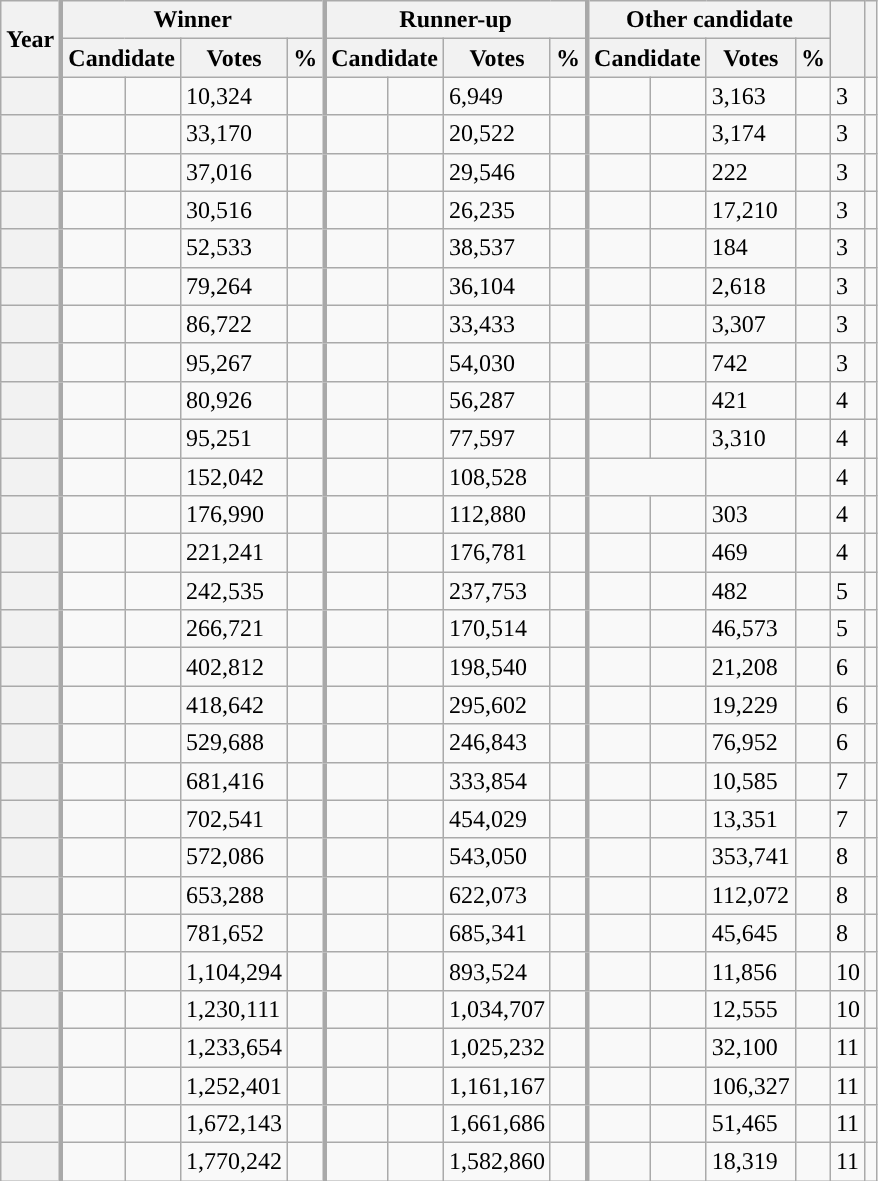<table class="wikitable sortable">
<tr>
<th scope=col rowspan="2">Year</th>
<th scope="col" style="border-left:3px solid darkgray;" colspan="4">Winner</th>
<th scope="col" style="border-left:3px solid darkgray;" colspan="4">Runner-up</th>
<th scope="col" style="border-left:3px solid darkgray;" colspan="4">Other candidate</th>
<th scope="col" rowspan="2"></th>
<th scope="col" class="unsortable" rowspan="2"></th>
</tr>
<tr>
<th scope="col" style="border-left:3px solid darkgray;" colspan="2">Candidate</th>
<th scope="col" data-sort-type="number">Votes</th>
<th scope="col"  data-sort-type="number">%</th>
<th scope="col" style="border-left:3px solid darkgray;" colspan="2">Candidate</th>
<th scope="col"  data-sort-type="number">Votes</th>
<th scope="col"  data-sort-type="number">%</th>
<th scope="col"  scope="col" style="border-left:3px solid darkgray;" colspan="2">Candidate</th>
<th scope="col"  data-sort-type="number">Votes</th>
<th scope="col"  data-sort-type="number">%</th>
</tr>
<tr>
<th scope="row"> </th>
<td style="text-align:left; border-left:3px solid darkgray; background-color:"></td>
<td><strong></strong> </td>
<td>10,324</td>
<td></td>
<td style="text-align:left; border-left:3px solid darkgray; background-color:"></td>
<td> </td>
<td>6,949</td>
<td></td>
<td style="text-align:left; border-left:3px solid darkgray; background-color:"></td>
<td> </td>
<td>3,163</td>
<td></td>
<td>3</td>
<td></td>
</tr>
<tr>
<th scope="row"> </th>
<td style="text-align:left; border-left:3px solid darkgray; background-color:"></td>
<td><strong></strong> </td>
<td>33,170</td>
<td></td>
<td style="text-align:left; border-left:3px solid darkgray; background-color:"></td>
<td> </td>
<td>20,522</td>
<td></td>
<td style="text-align:left; border-left:3px solid darkgray; background-color:"></td>
<td> </td>
<td>3,174</td>
<td></td>
<td>3</td>
<td></td>
</tr>
<tr>
<th scope="row"> </th>
<td style="text-align:left; border-left:3px solid darkgray; background-color:"></td>
<td><strong></strong>  </td>
<td>37,016</td>
<td></td>
<td style="text-align:left; border-left:3px solid darkgray; background-color:"></td>
<td> </td>
<td>29,546</td>
<td></td>
<td style="text-align:left; border-left:3px solid darkgray; background-color:"></td>
<td> </td>
<td>222</td>
<td></td>
<td>3</td>
<td></td>
</tr>
<tr>
<th scope="row"> </th>
<td style="text-align:left; border-left:3px solid darkgray; background-color:"></td>
<td><strong></strong>  </td>
<td>30,516</td>
<td></td>
<td style="text-align:left; border-left:3px solid darkgray; background-color:"></td>
<td> </td>
<td>26,235</td>
<td></td>
<td style="text-align:left; border-left:3px solid darkgray; background-color:"></td>
<td> </td>
<td>17,210</td>
<td></td>
<td>3</td>
<td></td>
</tr>
<tr>
<th scope="row"> </th>
<td style="text-align:left; border-left:3px solid darkgray; background-color:"></td>
<td><strong></strong> </td>
<td>52,533</td>
<td></td>
<td style="text-align:left; border-left:3px solid darkgray; background-color:"></td>
<td> </td>
<td>38,537</td>
<td></td>
<td style="text-align:left; border-left:3px solid darkgray; background-color:"></td>
<td> </td>
<td>184</td>
<td></td>
<td>3</td>
<td></td>
</tr>
<tr>
<th scope="row"> </th>
<td style="text-align:left; border-left:3px solid darkgray; background-color:"></td>
<td><strong></strong> </td>
<td>79,264</td>
<td></td>
<td style="text-align:left; border-left:3px solid darkgray; background-color:"></td>
<td> </td>
<td>36,104</td>
<td></td>
<td style="text-align:left; border-left:3px solid darkgray; background-color:"></td>
<td> </td>
<td>2,618</td>
<td></td>
<td>3</td>
<td></td>
</tr>
<tr>
<th scope="row"> </th>
<td style="text-align:left; border-left:3px solid darkgray; background-color:"></td>
<td><strong></strong> </td>
<td>86,722</td>
<td></td>
<td style="text-align:left; border-left:3px solid darkgray; background-color:"></td>
<td> </td>
<td>33,433</td>
<td></td>
<td style="text-align:left; border-left:3px solid darkgray; background-color:"></td>
<td> </td>
<td>3,307</td>
<td></td>
<td>3</td>
<td></td>
</tr>
<tr>
<th scope="row"></th>
<td style="text-align:left; border-left:3px solid darkgray; background-color:"></td>
<td><strong></strong> </td>
<td>95,267</td>
<td></td>
<td style="text-align:left; border-left:3px solid darkgray; background-color:"></td>
<td> </td>
<td>54,030</td>
<td></td>
<td style="text-align:left; border-left:3px solid darkgray; background-color:"></td>
<td> </td>
<td>742</td>
<td></td>
<td>3</td>
<td></td>
</tr>
<tr>
<th scope="row"> </th>
<td style="text-align:left; border-left:3px solid darkgray; background-color:"></td>
<td><strong></strong> </td>
<td>80,926</td>
<td></td>
<td style="text-align:left; border-left:3px solid darkgray; background-color:"></td>
<td> </td>
<td>56,287</td>
<td></td>
<td style="text-align:left; border-left:3px solid darkgray; background-color:"></td>
<td> </td>
<td>421</td>
<td></td>
<td>4</td>
<td></td>
</tr>
<tr>
<th scope="row"> </th>
<td style="text-align:left; border-left:3px solid darkgray; background-color:"></td>
<td><strong></strong>  </td>
<td>95,251</td>
<td></td>
<td style="text-align:left; border-left:3px solid darkgray; background-color:"></td>
<td> </td>
<td>77,597</td>
<td></td>
<td style="text-align:left; border-left:3px solid darkgray; background-color:"></td>
<td> </td>
<td>3,310</td>
<td></td>
<td>4</td>
<td></td>
</tr>
<tr>
<th scope="row"> </th>
<td style="text-align:left; border-left:3px solid darkgray; background-color:"></td>
<td><strong></strong>  </td>
<td>152,042</td>
<td></td>
<td style="text-align:left; border-left:3px solid darkgray; background-color:"></td>
<td> </td>
<td>108,528</td>
<td></td>
<td colspan="2" style="text-align:left; border-left:3px solid darkgray;"></td>
<td></td>
<td></td>
<td>4</td>
<td></td>
</tr>
<tr>
<th scope="row"> </th>
<td style="text-align:left; border-left:3px solid darkgray; background-color:"></td>
<td><strong></strong>  </td>
<td>176,990</td>
<td></td>
<td style="text-align:left; border-left:3px solid darkgray; background-color:"></td>
<td> </td>
<td>112,880</td>
<td></td>
<td style="text-align:left; border-left:3px solid darkgray; background-color:"></td>
<td> </td>
<td>303</td>
<td></td>
<td>4</td>
<td></td>
</tr>
<tr>
<th scope="row"> </th>
<td style="text-align:left; border-left:3px solid darkgray; background-color:"></td>
<td><strong></strong> </td>
<td>221,241</td>
<td></td>
<td style="text-align:left; border-left:3px solid darkgray; background-color:"></td>
<td>  </td>
<td>176,781</td>
<td></td>
<td style="text-align:left; border-left:3px solid darkgray; background-color:"></td>
<td> </td>
<td>469</td>
<td></td>
<td>4</td>
<td></td>
</tr>
<tr>
<th scope="row"> </th>
<td style="text-align:left; border-left:3px solid darkgray; background-color:"></td>
<td><strong></strong> </td>
<td>242,535</td>
<td></td>
<td style="text-align:left; border-left:3px solid darkgray; background-color:"></td>
<td>  </td>
<td>237,753</td>
<td></td>
<td style="text-align:left; border-left:3px solid darkgray; background-color:"></td>
<td> </td>
<td>482</td>
<td></td>
<td>5</td>
<td></td>
</tr>
<tr>
<th scope="row"> </th>
<td style="text-align:left; border-left:3px solid darkgray; background-color:"></td>
<td><strong></strong>  </td>
<td>266,721</td>
<td></td>
<td style="text-align:left; border-left:3px solid darkgray; background-color:"></td>
<td> </td>
<td>170,514</td>
<td></td>
<td style="text-align:left; border-left:3px solid darkgray; background-color:"></td>
<td> </td>
<td>46,573</td>
<td></td>
<td>5</td>
<td></td>
</tr>
<tr>
<th scope="row"> </th>
<td style="text-align:left; border-left:3px solid darkgray; background-color:"></td>
<td><strong></strong>  </td>
<td>402,812</td>
<td></td>
<td style="text-align:left; border-left:3px solid darkgray; background-color:"></td>
<td> </td>
<td>198,540</td>
<td></td>
<td style="text-align:left; border-left:3px solid darkgray; background-color:"></td>
<td> </td>
<td>21,208</td>
<td></td>
<td>6</td>
<td></td>
</tr>
<tr>
<th scope="row"> </th>
<td style="text-align:left; border-left:3px solid darkgray; background-color:"></td>
<td><strong></strong> </td>
<td>418,642</td>
<td></td>
<td style="text-align:left; border-left:3px solid darkgray; background-color:"></td>
<td>  </td>
<td>295,602</td>
<td></td>
<td style="text-align:left; border-left:3px solid darkgray; background:"></td>
<td> </td>
<td>19,229</td>
<td></td>
<td>6</td>
<td></td>
</tr>
<tr>
<th scope="row"> </th>
<td style="text-align:left; border-left:3px solid darkgray; background-color:"></td>
<td><strong></strong>  </td>
<td>529,688</td>
<td></td>
<td style="text-align:left; border-left:3px solid darkgray; background-color:"></td>
<td> </td>
<td>246,843</td>
<td></td>
<td style="text-align:left; border-left:3px solid darkgray; background-color:"></td>
<td> </td>
<td>76,952</td>
<td></td>
<td>6</td>
<td></td>
</tr>
<tr>
<th scope="row"> </th>
<td style="text-align:left; border-left:3px solid darkgray; background-color:"></td>
<td><strong></strong>  </td>
<td>681,416</td>
<td></td>
<td style="text-align:left; border-left:3px solid darkgray; background-color:"></td>
<td> </td>
<td>333,854</td>
<td></td>
<td style="text-align:left; border-left:3px solid darkgray; background-color:"></td>
<td> </td>
<td>10,585</td>
<td></td>
<td>7</td>
<td></td>
</tr>
<tr>
<th scope="row"> </th>
<td style="text-align:left; border-left:3px solid darkgray; background-color:"></td>
<td><strong></strong>  </td>
<td>702,541</td>
<td></td>
<td style="text-align:left; border-left:3px solid darkgray; background-color:"></td>
<td> </td>
<td>454,029</td>
<td></td>
<td style="text-align:left; border-left:3px solid darkgray; background-color:"></td>
<td> </td>
<td>13,351</td>
<td></td>
<td>7</td>
<td></td>
</tr>
<tr>
<th scope="row"> </th>
<td style="text-align:left; border-left:3px solid darkgray; background-color:"></td>
<td><strong></strong> </td>
<td>572,086</td>
<td></td>
<td style="text-align:left; border-left:3px solid darkgray; background-color:"></td>
<td>  </td>
<td>543,050</td>
<td></td>
<td style="text-align:left; border-left:3px solid darkgray; background-color:"></td>
<td> </td>
<td>353,741</td>
<td></td>
<td>8</td>
<td></td>
</tr>
<tr>
<th scope="row"> </th>
<td style="text-align:left; border-left:3px solid darkgray; background-color:"></td>
<td><strong></strong>  </td>
<td>653,288</td>
<td></td>
<td style="text-align:left; border-left:3px solid darkgray; background-color:"></td>
<td> </td>
<td>622,073</td>
<td></td>
<td style="text-align:left; border-left:3px solid darkgray; background-color:"></td>
<td> </td>
<td>112,072</td>
<td></td>
<td>8</td>
<td></td>
</tr>
<tr>
<th scope="row"> </th>
<td style="text-align:left; border-left:3px solid darkgray; background-color:"></td>
<td><strong></strong>  </td>
<td>781,652</td>
<td></td>
<td style="text-align:left; border-left:3px solid darkgray; background-color:"></td>
<td> </td>
<td>685,341</td>
<td></td>
<td style="text-align:left; border-left:3px solid darkgray; background-color:"></td>
<td> </td>
<td>45,645</td>
<td></td>
<td>8</td>
<td></td>
</tr>
<tr>
<th scope="row"> </th>
<td style="text-align:left; border-left:3px solid darkgray; background-color:"></td>
<td><strong></strong> </td>
<td>1,104,294</td>
<td></td>
<td style="text-align:left; border-left:3px solid darkgray; background-color:"></td>
<td> </td>
<td>893,524</td>
<td></td>
<td style="text-align:left; border-left:3px solid darkgray; background-color:"></td>
<td> </td>
<td>11,856</td>
<td></td>
<td>10</td>
<td></td>
</tr>
<tr>
<th scope="row"> </th>
<td style="text-align:left; border-left:3px solid darkgray; background-color:"></td>
<td><strong></strong> </td>
<td>1,230,111</td>
<td></td>
<td style="text-align:left; border-left:3px solid darkgray; background-color:"></td>
<td> </td>
<td>1,034,707</td>
<td></td>
<td style="text-align:left; border-left:3px solid darkgray; background-color:"></td>
<td> </td>
<td>12,555</td>
<td></td>
<td>10</td>
<td></td>
</tr>
<tr>
<th scope="row"> </th>
<td style="text-align:left; border-left:3px solid darkgray; background-color:"></td>
<td><strong></strong> </td>
<td>1,233,654</td>
<td></td>
<td style="text-align:left; border-left:3px solid darkgray; background-color:"></td>
<td> </td>
<td>1,025,232</td>
<td></td>
<td style="text-align:left; border-left:3px solid darkgray; background-color:"></td>
<td> </td>
<td>32,100</td>
<td></td>
<td>11</td>
<td></td>
</tr>
<tr>
<th scope="row"> </th>
<td style="text-align:left; border-left:3px solid darkgray; background-color:"></td>
<td><strong></strong> </td>
<td>1,252,401</td>
<td></td>
<td style="text-align:left; border-left:3px solid darkgray; background-color:"></td>
<td> </td>
<td>1,161,167</td>
<td></td>
<td style="text-align:left; border-left:3px solid darkgray; background-color:"></td>
<td> </td>
<td>106,327</td>
<td></td>
<td>11</td>
<td></td>
</tr>
<tr>
<th scope="row"> </th>
<td style="text-align:left; border-left:3px solid darkgray; background-color:"></td>
<td><strong></strong> </td>
<td>1,672,143</td>
<td></td>
<td style="text-align:left; border-left:3px solid darkgray; background-color:"></td>
<td> </td>
<td>1,661,686</td>
<td></td>
<td style="text-align:left; border-left:3px solid darkgray; background-color:"></td>
<td> </td>
<td>51,465</td>
<td></td>
<td>11</td>
<td></td>
</tr>
<tr>
<th scope="row"> </th>
<td style="text-align:left; border-left:3px solid darkgray; background-color:"></td>
<td><strong></strong> </td>
<td>1,770,242</td>
<td></td>
<td style="text-align:left; border-left:3px solid darkgray; background-color:"></td>
<td> </td>
<td>1,582,860</td>
<td></td>
<td style="text-align:left; border-left:3px solid darkgray; background-color:"></td>
<td> </td>
<td>18,319</td>
<td></td>
<td>11</td>
<td></td>
</tr>
</table>
